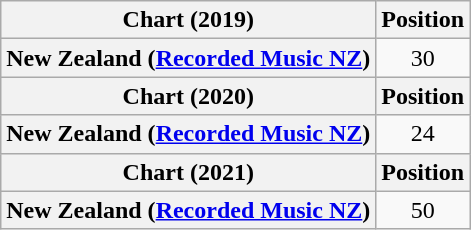<table class="wikitable sortable plainrowheaders" style="text-align:center">
<tr>
<th scope="col">Chart (2019)</th>
<th scope="col">Position</th>
</tr>
<tr>
<th scope="row">New Zealand (<a href='#'>Recorded Music NZ</a>)</th>
<td>30</td>
</tr>
<tr>
<th scope="col">Chart (2020)</th>
<th scope="col">Position</th>
</tr>
<tr>
<th scope="row">New Zealand (<a href='#'>Recorded Music NZ</a>)</th>
<td>24</td>
</tr>
<tr>
<th scope="col">Chart (2021)</th>
<th scope="col">Position</th>
</tr>
<tr>
<th scope="row">New Zealand (<a href='#'>Recorded Music NZ</a>)</th>
<td>50</td>
</tr>
</table>
